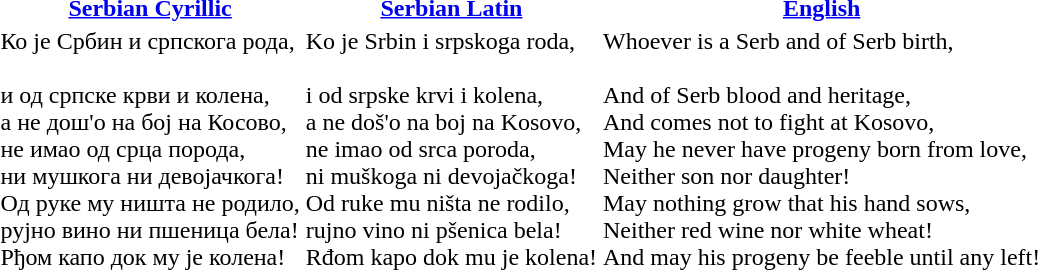<table>
<tr>
<th><a href='#'>Serbian Cyrillic</a></th>
<th><a href='#'>Serbian Latin</a></th>
<th><a href='#'>English</a></th>
</tr>
<tr>
<td>Ко је Србин и српскога рода,<br><br>и од српске крви и колена,<br>
а не дош'о на бој на Косово,<br>
не имао од срца порода,<br>
ни мушкога ни девојачкога!<br>
Од руке му ништа не родило,<br>
рујно вино ни пшеница бела!<br>
Рђом капо док му је колена!<br></td>
<td>Ko je Srbin i srpskoga roda,<br><br>i od srpske krvi i kolena,<br>
a ne doš'o na boj na Kosovo,<br>
ne imao od srca poroda,<br>
ni muškoga ni devojačkoga!<br>
Od ruke mu ništa ne rodilo,<br>
rujno vino ni pšenica bela!<br>
Rđom kapo dok mu je kolena!<br></td>
<td>Whoever is a Serb and of Serb birth,<br><br>And of Serb blood and heritage,<br>
And comes not to fight at Kosovo,<br>
May he never have progeny born from love,<br>
Neither son nor daughter!<br>
May nothing grow that his hand sows,<br>
Neither red wine nor white wheat!<br>
And may his progeny be feeble until any left!<br></td>
</tr>
</table>
